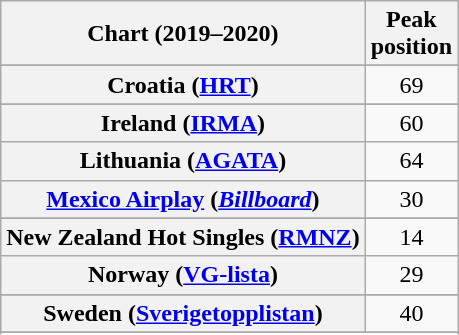<table class="wikitable sortable plainrowheaders" style="text-align:center">
<tr>
<th scope="col">Chart (2019–2020)</th>
<th scope="col">Peak<br>position</th>
</tr>
<tr>
</tr>
<tr>
</tr>
<tr>
</tr>
<tr>
</tr>
<tr>
<th scope="row">Croatia (<a href='#'>HRT</a>)</th>
<td>69</td>
</tr>
<tr>
</tr>
<tr>
</tr>
<tr>
</tr>
<tr>
<th scope="row">Ireland (<a href='#'>IRMA</a>)</th>
<td>60</td>
</tr>
<tr>
<th scope="row">Lithuania (<a href='#'>AGATA</a>)</th>
<td>64</td>
</tr>
<tr>
<th scope="row"><a href='#'>Mexico Airplay</a> (<em><a href='#'>Billboard</a></em>)</th>
<td>30</td>
</tr>
<tr>
</tr>
<tr>
</tr>
<tr>
<th scope="row">New Zealand Hot Singles (<a href='#'>RMNZ</a>)</th>
<td>14</td>
</tr>
<tr>
<th scope="row">Norway (<a href='#'>VG-lista</a>)</th>
<td>29</td>
</tr>
<tr>
</tr>
<tr>
</tr>
<tr>
<th scope="row">Sweden (<a href='#'>Sverigetopplistan</a>)</th>
<td>40</td>
</tr>
<tr>
</tr>
<tr>
</tr>
<tr>
</tr>
<tr>
</tr>
</table>
